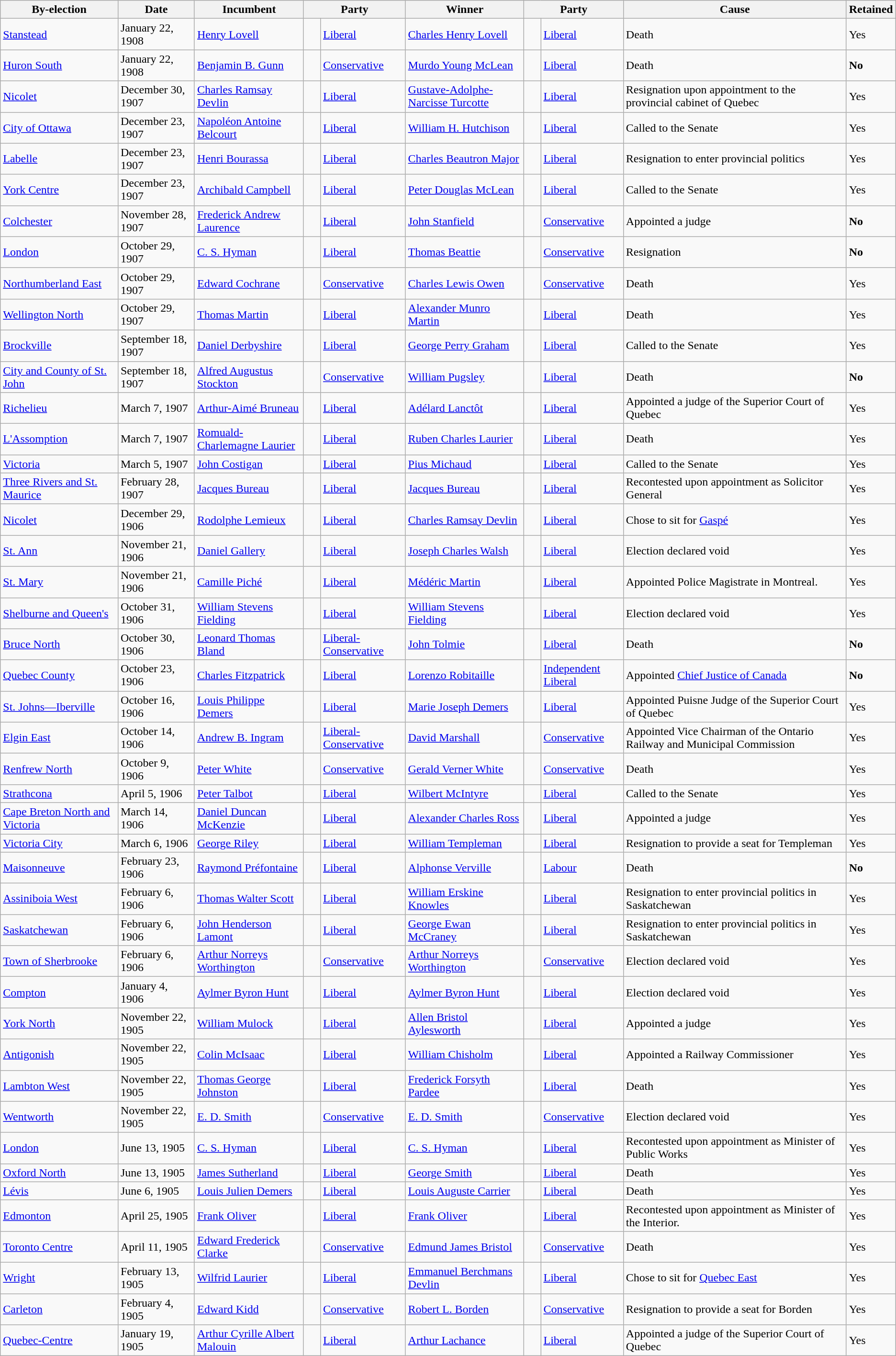<table class="wikitable">
<tr>
<th>By-election</th>
<th>Date</th>
<th>Incumbent</th>
<th colspan=2>Party</th>
<th>Winner</th>
<th colspan=2>Party</th>
<th>Cause</th>
<th>Retained</th>
</tr>
<tr>
<td><a href='#'>Stanstead</a></td>
<td>January 22, 1908</td>
<td><a href='#'>Henry Lovell</a></td>
<td>    </td>
<td><a href='#'>Liberal</a></td>
<td><a href='#'>Charles Henry Lovell</a></td>
<td>    </td>
<td><a href='#'>Liberal</a></td>
<td>Death</td>
<td>Yes</td>
</tr>
<tr>
<td><a href='#'>Huron South</a></td>
<td>January 22, 1908</td>
<td><a href='#'>Benjamin B. Gunn</a></td>
<td>    </td>
<td><a href='#'>Conservative</a></td>
<td><a href='#'>Murdo Young McLean</a></td>
<td>    </td>
<td><a href='#'>Liberal</a></td>
<td>Death</td>
<td><strong>No</strong></td>
</tr>
<tr>
<td><a href='#'>Nicolet</a></td>
<td>December 30, 1907</td>
<td><a href='#'>Charles Ramsay Devlin</a></td>
<td>    </td>
<td><a href='#'>Liberal</a></td>
<td><a href='#'>Gustave-Adolphe-Narcisse Turcotte</a></td>
<td>    </td>
<td><a href='#'>Liberal</a></td>
<td>Resignation upon appointment to the provincial cabinet of Quebec</td>
<td>Yes</td>
</tr>
<tr>
<td><a href='#'>City of Ottawa</a></td>
<td>December 23, 1907</td>
<td><a href='#'>Napoléon Antoine Belcourt</a></td>
<td>    </td>
<td><a href='#'>Liberal</a></td>
<td><a href='#'>William H. Hutchison</a></td>
<td>    </td>
<td><a href='#'>Liberal</a></td>
<td>Called to the Senate</td>
<td>Yes</td>
</tr>
<tr>
<td><a href='#'>Labelle</a></td>
<td>December 23, 1907</td>
<td><a href='#'>Henri Bourassa</a></td>
<td>    </td>
<td><a href='#'>Liberal</a></td>
<td><a href='#'>Charles Beautron Major</a></td>
<td>    </td>
<td><a href='#'>Liberal</a></td>
<td>Resignation to enter provincial politics</td>
<td>Yes</td>
</tr>
<tr>
<td><a href='#'>York Centre</a></td>
<td>December 23, 1907</td>
<td><a href='#'>Archibald Campbell</a></td>
<td>    </td>
<td><a href='#'>Liberal</a></td>
<td><a href='#'>Peter Douglas McLean</a></td>
<td>    </td>
<td><a href='#'>Liberal</a></td>
<td>Called to the Senate</td>
<td>Yes</td>
</tr>
<tr>
<td><a href='#'>Colchester</a></td>
<td>November 28, 1907</td>
<td><a href='#'>Frederick Andrew Laurence</a></td>
<td>    </td>
<td><a href='#'>Liberal</a></td>
<td><a href='#'>John Stanfield</a></td>
<td>    </td>
<td><a href='#'>Conservative</a></td>
<td>Appointed a judge</td>
<td><strong>No</strong></td>
</tr>
<tr>
<td><a href='#'>London</a></td>
<td>October 29, 1907</td>
<td><a href='#'>C. S. Hyman</a></td>
<td>    </td>
<td><a href='#'>Liberal</a></td>
<td><a href='#'>Thomas Beattie</a></td>
<td>    </td>
<td><a href='#'>Conservative</a></td>
<td>Resignation</td>
<td><strong>No</strong></td>
</tr>
<tr>
<td><a href='#'>Northumberland East</a></td>
<td>October 29, 1907</td>
<td><a href='#'>Edward Cochrane</a></td>
<td>    </td>
<td><a href='#'>Conservative</a></td>
<td><a href='#'>Charles Lewis Owen</a></td>
<td>    </td>
<td><a href='#'>Conservative</a></td>
<td>Death</td>
<td>Yes</td>
</tr>
<tr>
<td><a href='#'>Wellington North</a></td>
<td>October 29, 1907</td>
<td><a href='#'>Thomas Martin</a></td>
<td>    </td>
<td><a href='#'>Liberal</a></td>
<td><a href='#'>Alexander Munro Martin</a></td>
<td>    </td>
<td><a href='#'>Liberal</a></td>
<td>Death</td>
<td>Yes</td>
</tr>
<tr>
<td><a href='#'>Brockville</a></td>
<td>September 18, 1907</td>
<td><a href='#'>Daniel Derbyshire</a></td>
<td>    </td>
<td><a href='#'>Liberal</a></td>
<td><a href='#'>George Perry Graham</a></td>
<td>    </td>
<td><a href='#'>Liberal</a></td>
<td>Called to the Senate</td>
<td>Yes</td>
</tr>
<tr>
<td><a href='#'>City and County of St. John</a></td>
<td>September 18, 1907</td>
<td><a href='#'>Alfred Augustus Stockton</a></td>
<td>    </td>
<td><a href='#'>Conservative</a></td>
<td><a href='#'>William Pugsley</a></td>
<td>    </td>
<td><a href='#'>Liberal</a></td>
<td>Death</td>
<td><strong>No</strong></td>
</tr>
<tr>
<td><a href='#'>Richelieu</a></td>
<td>March 7, 1907</td>
<td><a href='#'>Arthur-Aimé Bruneau</a></td>
<td>    </td>
<td><a href='#'>Liberal</a></td>
<td><a href='#'>Adélard Lanctôt</a></td>
<td>    </td>
<td><a href='#'>Liberal</a></td>
<td>Appointed a judge of the Superior Court of Quebec</td>
<td>Yes</td>
</tr>
<tr>
<td><a href='#'>L'Assomption</a></td>
<td>March 7, 1907</td>
<td><a href='#'>Romuald-Charlemagne Laurier</a></td>
<td>    </td>
<td><a href='#'>Liberal</a></td>
<td><a href='#'>Ruben Charles Laurier</a></td>
<td>    </td>
<td><a href='#'>Liberal</a></td>
<td>Death</td>
<td>Yes</td>
</tr>
<tr>
<td><a href='#'>Victoria</a></td>
<td>March 5, 1907</td>
<td><a href='#'>John Costigan</a></td>
<td>    </td>
<td><a href='#'>Liberal</a></td>
<td><a href='#'>Pius Michaud</a></td>
<td>    </td>
<td><a href='#'>Liberal</a></td>
<td>Called to the Senate</td>
<td>Yes</td>
</tr>
<tr>
<td><a href='#'>Three Rivers and St. Maurice</a></td>
<td>February 28, 1907</td>
<td><a href='#'>Jacques Bureau</a></td>
<td>    </td>
<td><a href='#'>Liberal</a></td>
<td><a href='#'>Jacques Bureau</a></td>
<td>    </td>
<td><a href='#'>Liberal</a></td>
<td>Recontested upon appointment as Solicitor General</td>
<td>Yes</td>
</tr>
<tr>
<td><a href='#'>Nicolet</a></td>
<td>December 29, 1906</td>
<td><a href='#'>Rodolphe Lemieux</a></td>
<td>    </td>
<td><a href='#'>Liberal</a></td>
<td><a href='#'>Charles Ramsay Devlin</a></td>
<td>    </td>
<td><a href='#'>Liberal</a></td>
<td>Chose to sit for <a href='#'>Gaspé</a></td>
<td>Yes</td>
</tr>
<tr>
<td><a href='#'>St. Ann</a></td>
<td>November 21, 1906</td>
<td><a href='#'>Daniel Gallery</a></td>
<td>    </td>
<td><a href='#'>Liberal</a></td>
<td><a href='#'>Joseph Charles Walsh</a></td>
<td>    </td>
<td><a href='#'>Liberal</a></td>
<td>Election declared void</td>
<td>Yes</td>
</tr>
<tr>
<td><a href='#'>St. Mary</a></td>
<td>November 21, 1906</td>
<td><a href='#'>Camille Piché</a></td>
<td>    </td>
<td><a href='#'>Liberal</a></td>
<td><a href='#'>Médéric Martin</a></td>
<td>    </td>
<td><a href='#'>Liberal</a></td>
<td>Appointed Police Magistrate in Montreal.</td>
<td>Yes</td>
</tr>
<tr>
<td><a href='#'>Shelburne and Queen's</a></td>
<td>October 31, 1906</td>
<td><a href='#'>William Stevens Fielding</a></td>
<td>    </td>
<td><a href='#'>Liberal</a></td>
<td><a href='#'>William Stevens Fielding</a></td>
<td>    </td>
<td><a href='#'>Liberal</a></td>
<td>Election declared void</td>
<td>Yes</td>
</tr>
<tr>
<td><a href='#'>Bruce North</a></td>
<td>October 30, 1906</td>
<td><a href='#'>Leonard Thomas Bland</a></td>
<td>    </td>
<td><a href='#'>Liberal-Conservative</a></td>
<td><a href='#'>John Tolmie</a></td>
<td>    </td>
<td><a href='#'>Liberal</a></td>
<td>Death</td>
<td><strong>No</strong></td>
</tr>
<tr>
<td><a href='#'>Quebec County</a></td>
<td>October 23, 1906</td>
<td><a href='#'>Charles Fitzpatrick</a></td>
<td>    </td>
<td><a href='#'>Liberal</a></td>
<td><a href='#'>Lorenzo Robitaille</a></td>
<td>    </td>
<td><a href='#'>Independent Liberal</a></td>
<td>Appointed <a href='#'>Chief Justice of Canada</a></td>
<td><strong>No</strong></td>
</tr>
<tr>
<td><a href='#'>St. Johns—Iberville</a></td>
<td>October 16, 1906</td>
<td><a href='#'>Louis Philippe Demers</a></td>
<td>    </td>
<td><a href='#'>Liberal</a></td>
<td><a href='#'>Marie Joseph Demers</a></td>
<td>    </td>
<td><a href='#'>Liberal</a></td>
<td>Appointed Puisne Judge of the Superior Court of Quebec</td>
<td>Yes</td>
</tr>
<tr>
<td><a href='#'>Elgin East</a></td>
<td>October 14, 1906</td>
<td><a href='#'>Andrew B. Ingram</a></td>
<td>    </td>
<td><a href='#'>Liberal-Conservative</a></td>
<td><a href='#'>David Marshall</a></td>
<td>    </td>
<td><a href='#'>Conservative</a></td>
<td>Appointed Vice Chairman of the Ontario Railway and Municipal Commission</td>
<td>Yes</td>
</tr>
<tr>
<td><a href='#'>Renfrew North</a></td>
<td>October 9, 1906</td>
<td><a href='#'>Peter White</a></td>
<td>    </td>
<td><a href='#'>Conservative</a></td>
<td><a href='#'>Gerald Verner White</a></td>
<td>    </td>
<td><a href='#'>Conservative</a></td>
<td>Death</td>
<td>Yes</td>
</tr>
<tr>
<td><a href='#'>Strathcona</a></td>
<td>April 5, 1906</td>
<td><a href='#'>Peter Talbot</a></td>
<td>    </td>
<td><a href='#'>Liberal</a></td>
<td><a href='#'>Wilbert McIntyre</a></td>
<td>    </td>
<td><a href='#'>Liberal</a></td>
<td>Called to the Senate</td>
<td>Yes</td>
</tr>
<tr>
<td><a href='#'>Cape Breton North and Victoria</a></td>
<td>March 14, 1906</td>
<td><a href='#'>Daniel Duncan McKenzie</a></td>
<td>    </td>
<td><a href='#'>Liberal</a></td>
<td><a href='#'>Alexander Charles Ross</a></td>
<td>    </td>
<td><a href='#'>Liberal</a></td>
<td>Appointed a judge</td>
<td>Yes</td>
</tr>
<tr>
<td><a href='#'>Victoria City</a></td>
<td>March 6, 1906</td>
<td><a href='#'>George Riley</a></td>
<td>    </td>
<td><a href='#'>Liberal</a></td>
<td><a href='#'>William Templeman</a></td>
<td>    </td>
<td><a href='#'>Liberal</a></td>
<td>Resignation to provide a seat for Templeman</td>
<td>Yes</td>
</tr>
<tr>
<td><a href='#'>Maisonneuve</a></td>
<td>February 23, 1906</td>
<td><a href='#'>Raymond Préfontaine</a></td>
<td>    </td>
<td><a href='#'>Liberal</a></td>
<td><a href='#'>Alphonse Verville</a></td>
<td>    </td>
<td><a href='#'>Labour</a></td>
<td>Death</td>
<td><strong>No</strong></td>
</tr>
<tr>
<td><a href='#'>Assiniboia West</a></td>
<td>February 6, 1906</td>
<td><a href='#'>Thomas Walter Scott</a></td>
<td>    </td>
<td><a href='#'>Liberal</a></td>
<td><a href='#'>William Erskine Knowles</a></td>
<td>    </td>
<td><a href='#'>Liberal</a></td>
<td>Resignation to enter provincial politics in Saskatchewan</td>
<td>Yes</td>
</tr>
<tr>
<td><a href='#'>Saskatchewan</a></td>
<td>February 6, 1906</td>
<td><a href='#'>John Henderson Lamont</a></td>
<td>    </td>
<td><a href='#'>Liberal</a></td>
<td><a href='#'>George Ewan McCraney</a></td>
<td>    </td>
<td><a href='#'>Liberal</a></td>
<td>Resignation to enter provincial politics in Saskatchewan</td>
<td>Yes</td>
</tr>
<tr>
<td><a href='#'>Town of Sherbrooke</a></td>
<td>February 6, 1906</td>
<td><a href='#'>Arthur Norreys Worthington</a></td>
<td>    </td>
<td><a href='#'>Conservative</a></td>
<td><a href='#'>Arthur Norreys Worthington</a></td>
<td>    </td>
<td><a href='#'>Conservative</a></td>
<td>Election declared void</td>
<td>Yes</td>
</tr>
<tr>
<td><a href='#'>Compton</a></td>
<td>January 4, 1906</td>
<td><a href='#'>Aylmer Byron Hunt</a></td>
<td>    </td>
<td><a href='#'>Liberal</a></td>
<td><a href='#'>Aylmer Byron Hunt</a></td>
<td>    </td>
<td><a href='#'>Liberal</a></td>
<td>Election declared void</td>
<td>Yes</td>
</tr>
<tr>
<td><a href='#'>York North</a></td>
<td>November 22, 1905</td>
<td><a href='#'>William Mulock</a></td>
<td>    </td>
<td><a href='#'>Liberal</a></td>
<td><a href='#'>Allen Bristol Aylesworth</a></td>
<td>    </td>
<td><a href='#'>Liberal</a></td>
<td>Appointed a judge</td>
<td>Yes</td>
</tr>
<tr>
<td><a href='#'>Antigonish</a></td>
<td>November 22, 1905</td>
<td><a href='#'>Colin McIsaac</a></td>
<td>    </td>
<td><a href='#'>Liberal</a></td>
<td><a href='#'>William Chisholm</a></td>
<td>    </td>
<td><a href='#'>Liberal</a></td>
<td>Appointed a Railway Commissioner</td>
<td>Yes</td>
</tr>
<tr>
<td><a href='#'>Lambton West</a></td>
<td>November 22, 1905</td>
<td><a href='#'>Thomas George Johnston</a></td>
<td>    </td>
<td><a href='#'>Liberal</a></td>
<td><a href='#'>Frederick Forsyth Pardee</a></td>
<td>    </td>
<td><a href='#'>Liberal</a></td>
<td>Death</td>
<td>Yes</td>
</tr>
<tr>
<td><a href='#'>Wentworth</a></td>
<td>November 22, 1905</td>
<td><a href='#'>E. D. Smith</a></td>
<td>    </td>
<td><a href='#'>Conservative</a></td>
<td><a href='#'>E. D. Smith</a></td>
<td>    </td>
<td><a href='#'>Conservative</a></td>
<td>Election declared void</td>
<td>Yes</td>
</tr>
<tr>
<td><a href='#'>London</a></td>
<td>June 13, 1905</td>
<td><a href='#'>C. S. Hyman</a></td>
<td>    </td>
<td><a href='#'>Liberal</a></td>
<td><a href='#'>C. S. Hyman</a></td>
<td>    </td>
<td><a href='#'>Liberal</a></td>
<td>Recontested upon appointment as Minister of Public Works</td>
<td>Yes</td>
</tr>
<tr>
<td><a href='#'>Oxford North</a></td>
<td>June 13, 1905</td>
<td><a href='#'>James Sutherland</a></td>
<td>    </td>
<td><a href='#'>Liberal</a></td>
<td><a href='#'>George Smith</a></td>
<td>    </td>
<td><a href='#'>Liberal</a></td>
<td>Death</td>
<td>Yes</td>
</tr>
<tr>
<td><a href='#'>Lévis</a></td>
<td>June 6, 1905</td>
<td><a href='#'>Louis Julien Demers</a></td>
<td>    </td>
<td><a href='#'>Liberal</a></td>
<td><a href='#'>Louis Auguste Carrier</a></td>
<td>    </td>
<td><a href='#'>Liberal</a></td>
<td>Death</td>
<td>Yes</td>
</tr>
<tr>
<td><a href='#'>Edmonton</a></td>
<td>April 25, 1905</td>
<td><a href='#'>Frank Oliver</a></td>
<td>    </td>
<td><a href='#'>Liberal</a></td>
<td><a href='#'>Frank Oliver</a></td>
<td>    </td>
<td><a href='#'>Liberal</a></td>
<td>Recontested upon appointment as Minister of the Interior.</td>
<td>Yes</td>
</tr>
<tr>
<td><a href='#'>Toronto Centre</a></td>
<td>April 11, 1905</td>
<td><a href='#'>Edward Frederick Clarke</a></td>
<td>    </td>
<td><a href='#'>Conservative</a></td>
<td><a href='#'>Edmund James Bristol</a></td>
<td>    </td>
<td><a href='#'>Conservative</a></td>
<td>Death</td>
<td>Yes</td>
</tr>
<tr>
<td><a href='#'>Wright</a></td>
<td>February 13, 1905</td>
<td><a href='#'>Wilfrid Laurier</a></td>
<td>    </td>
<td><a href='#'>Liberal</a></td>
<td><a href='#'>Emmanuel Berchmans Devlin</a></td>
<td>    </td>
<td><a href='#'>Liberal</a></td>
<td>Chose to sit for <a href='#'>Quebec East</a></td>
<td>Yes</td>
</tr>
<tr>
<td><a href='#'>Carleton</a></td>
<td>February 4, 1905</td>
<td><a href='#'>Edward Kidd</a></td>
<td>    </td>
<td><a href='#'>Conservative</a></td>
<td><a href='#'>Robert L. Borden</a></td>
<td>    </td>
<td><a href='#'>Conservative</a></td>
<td>Resignation to provide a seat for Borden</td>
<td>Yes</td>
</tr>
<tr>
<td><a href='#'>Quebec-Centre</a></td>
<td>January 19, 1905</td>
<td><a href='#'>Arthur Cyrille Albert Malouin</a></td>
<td>    </td>
<td><a href='#'>Liberal</a></td>
<td><a href='#'>Arthur Lachance</a></td>
<td>    </td>
<td><a href='#'>Liberal</a></td>
<td>Appointed a judge of the Superior Court of Quebec</td>
<td>Yes</td>
</tr>
</table>
